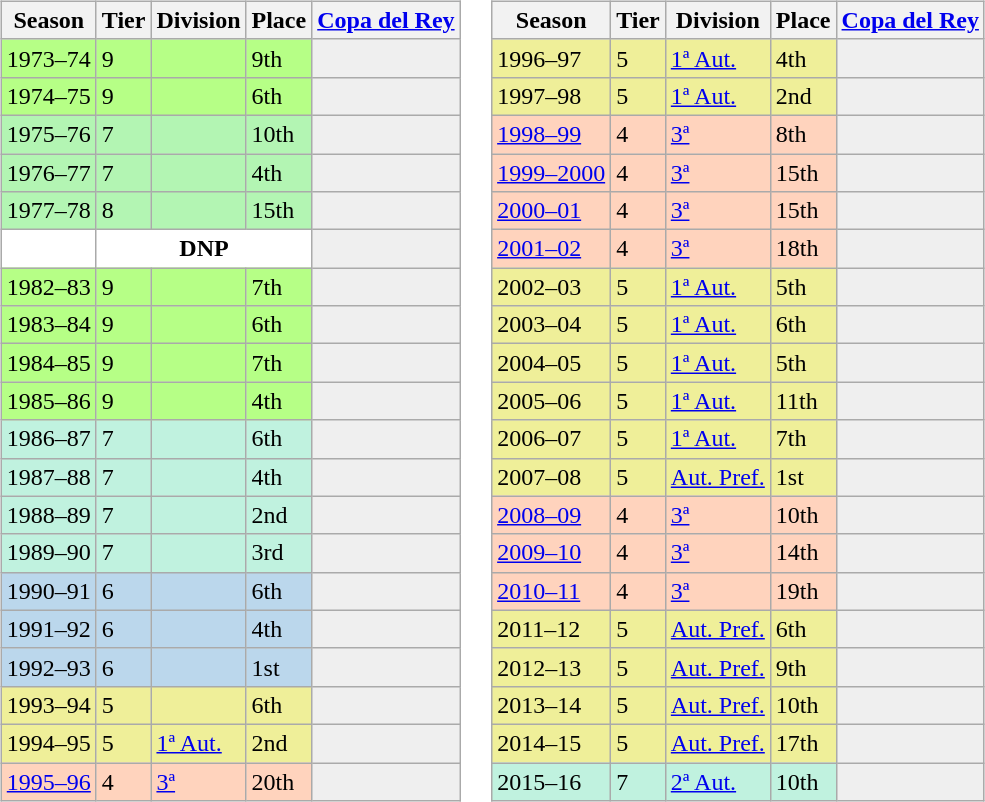<table>
<tr>
<td valign="top" width=0%><br><table class="wikitable">
<tr style="background:#f0f6fa;">
<th>Season</th>
<th>Tier</th>
<th>Division</th>
<th>Place</th>
<th><a href='#'>Copa del Rey</a></th>
</tr>
<tr>
<td style="background:#B6FF86;">1973–74</td>
<td style="background:#B6FF86;">9</td>
<td style="background:#B6FF86;"></td>
<td style="background:#B6FF86;">9th</td>
<th style="background:#efefef;"></th>
</tr>
<tr>
<td style="background:#B6FF86;">1974–75</td>
<td style="background:#B6FF86;">9</td>
<td style="background:#B6FF86;"></td>
<td style="background:#B6FF86;">6th</td>
<th style="background:#efefef;"></th>
</tr>
<tr>
<td style="background:#B3F5B3;">1975–76</td>
<td style="background:#B3F5B3;">7</td>
<td style="background:#B3F5B3;"></td>
<td style="background:#B3F5B3;">10th</td>
<th style="background:#efefef;"></th>
</tr>
<tr>
<td style="background:#B3F5B3;">1976–77</td>
<td style="background:#B3F5B3;">7</td>
<td style="background:#B3F5B3;"></td>
<td style="background:#B3F5B3;">4th</td>
<th style="background:#efefef;"></th>
</tr>
<tr>
<td style="background:#B3F5B3;">1977–78</td>
<td style="background:#B3F5B3;">8</td>
<td style="background:#B3F5B3;"></td>
<td style="background:#B3F5B3;">15th</td>
<th style="background:#efefef;"></th>
</tr>
<tr>
<td style="background:#FFFFFF;"></td>
<th style="background:#FFFFFF;" colspan="3">DNP</th>
<th style="background:#efefef;"></th>
</tr>
<tr>
<td style="background:#B6FF86;">1982–83</td>
<td style="background:#B6FF86;">9</td>
<td style="background:#B6FF86;"></td>
<td style="background:#B6FF86;">7th</td>
<th style="background:#efefef;"></th>
</tr>
<tr>
<td style="background:#B6FF86;">1983–84</td>
<td style="background:#B6FF86;">9</td>
<td style="background:#B6FF86;"></td>
<td style="background:#B6FF86;">6th</td>
<th style="background:#efefef;"></th>
</tr>
<tr>
<td style="background:#B6FF86;">1984–85</td>
<td style="background:#B6FF86;">9</td>
<td style="background:#B6FF86;"></td>
<td style="background:#B6FF86;">7th</td>
<th style="background:#efefef;"></th>
</tr>
<tr>
<td style="background:#B6FF86;">1985–86</td>
<td style="background:#B6FF86;">9</td>
<td style="background:#B6FF86;"></td>
<td style="background:#B6FF86;">4th</td>
<th style="background:#efefef;"></th>
</tr>
<tr>
<td style="background:#C0F2DF;">1986–87</td>
<td style="background:#C0F2DF;">7</td>
<td style="background:#C0F2DF;"></td>
<td style="background:#C0F2DF;">6th</td>
<th style="background:#efefef;"></th>
</tr>
<tr>
<td style="background:#C0F2DF;">1987–88</td>
<td style="background:#C0F2DF;">7</td>
<td style="background:#C0F2DF;"></td>
<td style="background:#C0F2DF;">4th</td>
<th style="background:#efefef;"></th>
</tr>
<tr>
<td style="background:#C0F2DF;">1988–89</td>
<td style="background:#C0F2DF;">7</td>
<td style="background:#C0F2DF;"></td>
<td style="background:#C0F2DF;">2nd</td>
<th style="background:#efefef;"></th>
</tr>
<tr>
<td style="background:#C0F2DF;">1989–90</td>
<td style="background:#C0F2DF;">7</td>
<td style="background:#C0F2DF;"></td>
<td style="background:#C0F2DF;">3rd</td>
<th style="background:#efefef;"></th>
</tr>
<tr>
<td style="background:#BBD7EC;">1990–91</td>
<td style="background:#BBD7EC;">6</td>
<td style="background:#BBD7EC;"></td>
<td style="background:#BBD7EC;">6th</td>
<th style="background:#efefef;"></th>
</tr>
<tr>
<td style="background:#BBD7EC;">1991–92</td>
<td style="background:#BBD7EC;">6</td>
<td style="background:#BBD7EC;"></td>
<td style="background:#BBD7EC;">4th</td>
<th style="background:#efefef;"></th>
</tr>
<tr>
<td style="background:#BBD7EC;">1992–93</td>
<td style="background:#BBD7EC;">6</td>
<td style="background:#BBD7EC;"></td>
<td style="background:#BBD7EC;">1st</td>
<th style="background:#efefef;"></th>
</tr>
<tr>
<td style="background:#EFEF99;">1993–94</td>
<td style="background:#EFEF99;">5</td>
<td style="background:#EFEF99;"></td>
<td style="background:#EFEF99;">6th</td>
<th style="background:#efefef;"></th>
</tr>
<tr>
<td style="background:#EFEF99;">1994–95</td>
<td style="background:#EFEF99;">5</td>
<td style="background:#EFEF99;"><a href='#'>1ª Aut.</a></td>
<td style="background:#EFEF99;">2nd</td>
<th style="background:#efefef;"></th>
</tr>
<tr>
<td style="background:#FFD3BD;"><a href='#'>1995–96</a></td>
<td style="background:#FFD3BD;">4</td>
<td style="background:#FFD3BD;"><a href='#'>3ª</a></td>
<td style="background:#FFD3BD;">20th</td>
<td style="background:#efefef;"></td>
</tr>
</table>
</td>
<td valign="top" width=0%><br><table class="wikitable">
<tr style="background:#f0f6fa;">
<th>Season</th>
<th>Tier</th>
<th>Division</th>
<th>Place</th>
<th><a href='#'>Copa del Rey</a></th>
</tr>
<tr>
<td style="background:#EFEF99;">1996–97</td>
<td style="background:#EFEF99;">5</td>
<td style="background:#EFEF99;"><a href='#'>1ª Aut.</a></td>
<td style="background:#EFEF99;">4th</td>
<th style="background:#efefef;"></th>
</tr>
<tr>
<td style="background:#EFEF99;">1997–98</td>
<td style="background:#EFEF99;">5</td>
<td style="background:#EFEF99;"><a href='#'>1ª Aut.</a></td>
<td style="background:#EFEF99;">2nd</td>
<th style="background:#efefef;"></th>
</tr>
<tr>
<td style="background:#FFD3BD;"><a href='#'>1998–99</a></td>
<td style="background:#FFD3BD;">4</td>
<td style="background:#FFD3BD;"><a href='#'>3ª</a></td>
<td style="background:#FFD3BD;">8th</td>
<td style="background:#efefef;"></td>
</tr>
<tr>
<td style="background:#FFD3BD;"><a href='#'>1999–2000</a></td>
<td style="background:#FFD3BD;">4</td>
<td style="background:#FFD3BD;"><a href='#'>3ª</a></td>
<td style="background:#FFD3BD;">15th</td>
<td style="background:#efefef;"></td>
</tr>
<tr>
<td style="background:#FFD3BD;"><a href='#'>2000–01</a></td>
<td style="background:#FFD3BD;">4</td>
<td style="background:#FFD3BD;"><a href='#'>3ª</a></td>
<td style="background:#FFD3BD;">15th</td>
<td style="background:#efefef;"></td>
</tr>
<tr>
<td style="background:#FFD3BD;"><a href='#'>2001–02</a></td>
<td style="background:#FFD3BD;">4</td>
<td style="background:#FFD3BD;"><a href='#'>3ª</a></td>
<td style="background:#FFD3BD;">18th</td>
<td style="background:#efefef;"></td>
</tr>
<tr>
<td style="background:#EFEF99;">2002–03</td>
<td style="background:#EFEF99;">5</td>
<td style="background:#EFEF99;"><a href='#'>1ª Aut.</a></td>
<td style="background:#EFEF99;">5th</td>
<th style="background:#efefef;"></th>
</tr>
<tr>
<td style="background:#EFEF99;">2003–04</td>
<td style="background:#EFEF99;">5</td>
<td style="background:#EFEF99;"><a href='#'>1ª Aut.</a></td>
<td style="background:#EFEF99;">6th</td>
<th style="background:#efefef;"></th>
</tr>
<tr>
<td style="background:#EFEF99;">2004–05</td>
<td style="background:#EFEF99;">5</td>
<td style="background:#EFEF99;"><a href='#'>1ª Aut.</a></td>
<td style="background:#EFEF99;">5th</td>
<th style="background:#efefef;"></th>
</tr>
<tr>
<td style="background:#EFEF99;">2005–06</td>
<td style="background:#EFEF99;">5</td>
<td style="background:#EFEF99;"><a href='#'>1ª Aut.</a></td>
<td style="background:#EFEF99;">11th</td>
<th style="background:#efefef;"></th>
</tr>
<tr>
<td style="background:#EFEF99;">2006–07</td>
<td style="background:#EFEF99;">5</td>
<td style="background:#EFEF99;"><a href='#'>1ª Aut.</a></td>
<td style="background:#EFEF99;">7th</td>
<th style="background:#efefef;"></th>
</tr>
<tr>
<td style="background:#EFEF99;">2007–08</td>
<td style="background:#EFEF99;">5</td>
<td style="background:#EFEF99;"><a href='#'>Aut. Pref.</a></td>
<td style="background:#EFEF99;">1st</td>
<th style="background:#efefef;"></th>
</tr>
<tr>
<td style="background:#FFD3BD;"><a href='#'>2008–09</a></td>
<td style="background:#FFD3BD;">4</td>
<td style="background:#FFD3BD;"><a href='#'>3ª</a></td>
<td style="background:#FFD3BD;">10th</td>
<td style="background:#efefef;"></td>
</tr>
<tr>
<td style="background:#FFD3BD;"><a href='#'>2009–10</a></td>
<td style="background:#FFD3BD;">4</td>
<td style="background:#FFD3BD;"><a href='#'>3ª</a></td>
<td style="background:#FFD3BD;">14th</td>
<td style="background:#efefef;"></td>
</tr>
<tr>
<td style="background:#FFD3BD;"><a href='#'>2010–11</a></td>
<td style="background:#FFD3BD;">4</td>
<td style="background:#FFD3BD;"><a href='#'>3ª</a></td>
<td style="background:#FFD3BD;">19th</td>
<td style="background:#efefef;"></td>
</tr>
<tr>
<td style="background:#EFEF99;">2011–12</td>
<td style="background:#EFEF99;">5</td>
<td style="background:#EFEF99;"><a href='#'>Aut. Pref.</a></td>
<td style="background:#EFEF99;">6th</td>
<th style="background:#efefef;"></th>
</tr>
<tr>
<td style="background:#EFEF99;">2012–13</td>
<td style="background:#EFEF99;">5</td>
<td style="background:#EFEF99;"><a href='#'>Aut. Pref.</a></td>
<td style="background:#EFEF99;">9th</td>
<th style="background:#efefef;"></th>
</tr>
<tr>
<td style="background:#EFEF99;">2013–14</td>
<td style="background:#EFEF99;">5</td>
<td style="background:#EFEF99;"><a href='#'>Aut. Pref.</a></td>
<td style="background:#EFEF99;">10th</td>
<th style="background:#efefef;"></th>
</tr>
<tr>
<td style="background:#EFEF99;">2014–15</td>
<td style="background:#EFEF99;">5</td>
<td style="background:#EFEF99;"><a href='#'>Aut. Pref.</a></td>
<td style="background:#EFEF99;">17th</td>
<th style="background:#efefef;"></th>
</tr>
<tr>
<td style="background:#C0F2DF;">2015–16</td>
<td style="background:#C0F2DF;">7</td>
<td style="background:#C0F2DF;"><a href='#'>2ª Aut.</a></td>
<td style="background:#C0F2DF;">10th</td>
<th style="background:#efefef;"></th>
</tr>
</table>
</td>
</tr>
</table>
